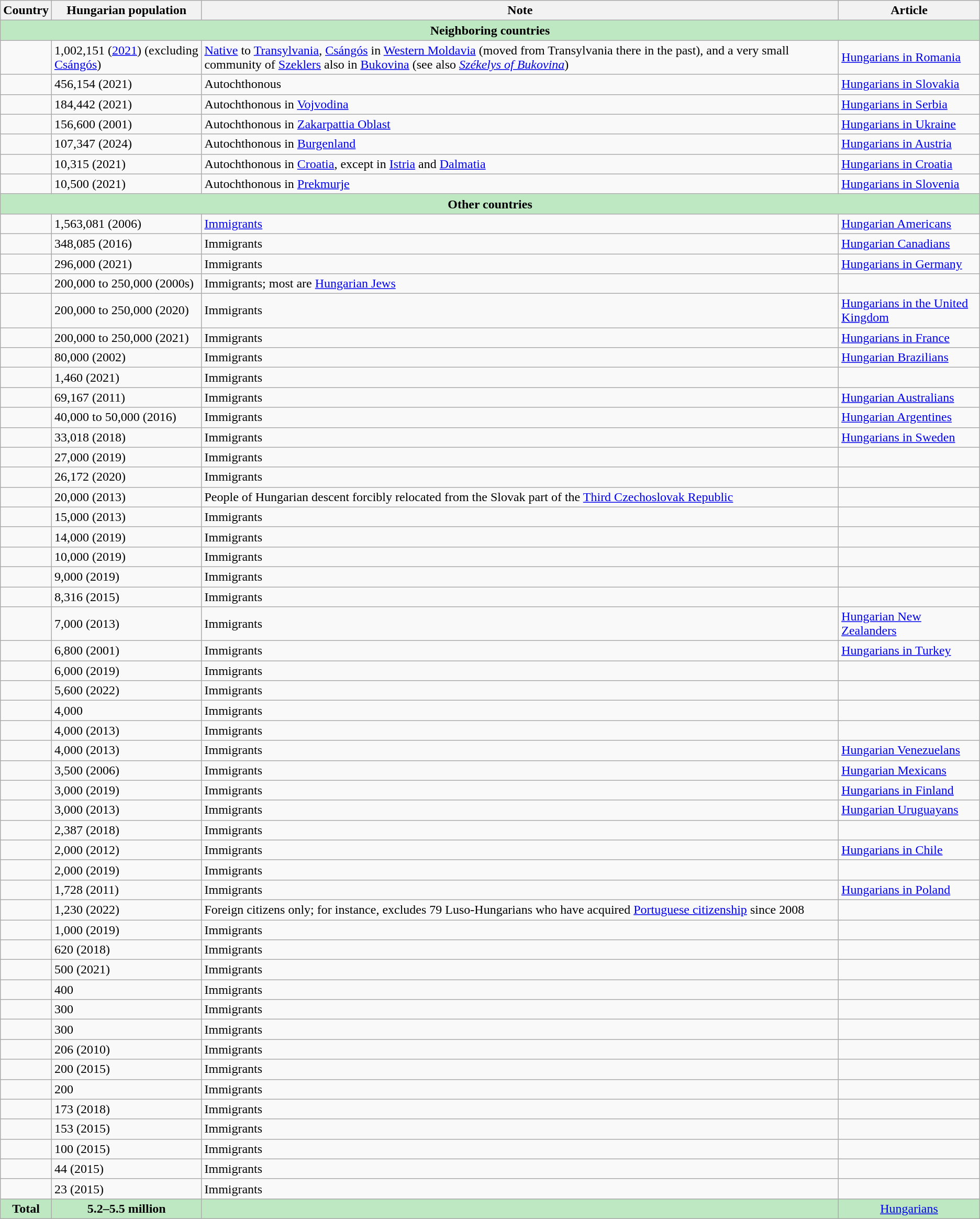<table class="wikitable">
<tr>
<th>Country</th>
<th>Hungarian population</th>
<th>Note</th>
<th>Article</th>
</tr>
<tr>
<td bgcolor=#BEE8C2 colspan=4 align=center><strong>Neighboring countries</strong></td>
</tr>
<tr>
<td></td>
<td>1,002,151 (<a href='#'>2021</a>) (excluding <a href='#'>Csángós</a>)</td>
<td><a href='#'>Native</a> to <a href='#'>Transylvania</a>, <a href='#'>Csángós</a> in <a href='#'>Western Moldavia</a> (moved from Transylvania there in the past), and a very small community of <a href='#'>Szeklers</a> also in <a href='#'>Bukovina</a> (see also <em><a href='#'>Székelys of Bukovina</a></em>)</td>
<td><a href='#'>Hungarians in Romania</a></td>
</tr>
<tr>
<td></td>
<td>456,154 (2021)</td>
<td>Autochthonous</td>
<td><a href='#'>Hungarians in Slovakia</a></td>
</tr>
<tr>
<td></td>
<td>184,442 (2021)</td>
<td>Autochthonous in <a href='#'>Vojvodina</a></td>
<td><a href='#'>Hungarians in Serbia</a></td>
</tr>
<tr>
<td></td>
<td>156,600 (2001)</td>
<td>Autochthonous in <a href='#'>Zakarpattia Oblast</a></td>
<td><a href='#'>Hungarians in Ukraine</a></td>
</tr>
<tr>
<td></td>
<td>107,347 (2024)</td>
<td>Autochthonous in <a href='#'>Burgenland</a></td>
<td><a href='#'>Hungarians in Austria</a></td>
</tr>
<tr>
<td></td>
<td>10,315 (2021)</td>
<td>Autochthonous in <a href='#'>Croatia</a>, except in <a href='#'>Istria</a> and <a href='#'>Dalmatia</a></td>
<td><a href='#'>Hungarians in Croatia</a></td>
</tr>
<tr>
<td></td>
<td>10,500 (2021)</td>
<td>Autochthonous in <a href='#'>Prekmurje</a></td>
<td><a href='#'>Hungarians in Slovenia</a></td>
</tr>
<tr>
<td bgcolor=#BEE8C2 colspan=4 align=center><strong>Other countries</strong></td>
</tr>
<tr>
<td></td>
<td>1,563,081 (2006)</td>
<td><a href='#'>Immigrants</a></td>
<td><a href='#'>Hungarian Americans</a></td>
</tr>
<tr>
<td></td>
<td>348,085 (2016)</td>
<td>Immigrants</td>
<td><a href='#'>Hungarian Canadians</a></td>
</tr>
<tr>
<td></td>
<td>296,000 (2021)</td>
<td>Immigrants</td>
<td><a href='#'>Hungarians in Germany</a></td>
</tr>
<tr>
<td></td>
<td>200,000 to 250,000 (2000s)</td>
<td>Immigrants; most are <a href='#'>Hungarian Jews</a></td>
<td></td>
</tr>
<tr>
<td></td>
<td>200,000 to 250,000 (2020)</td>
<td>Immigrants</td>
<td><a href='#'>Hungarians in the United Kingdom</a></td>
</tr>
<tr>
<td></td>
<td>200,000 to 250,000 (2021)</td>
<td>Immigrants</td>
<td><a href='#'>Hungarians in France</a></td>
</tr>
<tr>
<td></td>
<td>80,000 (2002)</td>
<td>Immigrants</td>
<td><a href='#'>Hungarian Brazilians</a></td>
</tr>
<tr>
<td></td>
<td>1,460 (2021)</td>
<td>Immigrants</td>
<td></td>
</tr>
<tr>
<td></td>
<td>69,167 (2011)</td>
<td>Immigrants</td>
<td><a href='#'>Hungarian Australians</a></td>
</tr>
<tr>
<td></td>
<td>40,000 to 50,000 (2016)</td>
<td>Immigrants</td>
<td><a href='#'>Hungarian Argentines</a></td>
</tr>
<tr>
<td></td>
<td>33,018 (2018)</td>
<td>Immigrants</td>
<td><a href='#'>Hungarians in Sweden</a></td>
</tr>
<tr>
<td></td>
<td>27,000 (2019)</td>
<td>Immigrants</td>
<td></td>
</tr>
<tr>
<td></td>
<td>26,172 (2020)</td>
<td>Immigrants</td>
<td></td>
</tr>
<tr>
<td></td>
<td>20,000 (2013)</td>
<td>People of Hungarian descent forcibly relocated from the Slovak part of the <a href='#'>Third Czechoslovak Republic</a></td>
<td></td>
</tr>
<tr>
<td></td>
<td>15,000 (2013)</td>
<td>Immigrants</td>
<td></td>
</tr>
<tr>
<td></td>
<td>14,000 (2019)</td>
<td>Immigrants</td>
<td></td>
</tr>
<tr>
<td></td>
<td>10,000 (2019)</td>
<td>Immigrants</td>
<td></td>
</tr>
<tr>
<td></td>
<td>9,000 (2019)</td>
<td>Immigrants</td>
<td></td>
</tr>
<tr>
<td></td>
<td>8,316 (2015)</td>
<td>Immigrants</td>
<td></td>
</tr>
<tr>
<td></td>
<td>7,000 (2013)</td>
<td>Immigrants</td>
<td><a href='#'>Hungarian New Zealanders</a></td>
</tr>
<tr>
<td></td>
<td>6,800 (2001)</td>
<td>Immigrants</td>
<td><a href='#'>Hungarians in Turkey</a></td>
</tr>
<tr>
<td></td>
<td>6,000 (2019)</td>
<td>Immigrants</td>
<td></td>
</tr>
<tr>
<td></td>
<td>5,600 (2022)</td>
<td>Immigrants</td>
<td></td>
</tr>
<tr>
<td></td>
<td>4,000</td>
<td>Immigrants</td>
<td></td>
</tr>
<tr>
<td></td>
<td>4,000 (2013)</td>
<td>Immigrants</td>
<td></td>
</tr>
<tr>
<td></td>
<td>4,000 (2013)</td>
<td>Immigrants</td>
<td><a href='#'>Hungarian Venezuelans</a></td>
</tr>
<tr>
<td></td>
<td>3,500 (2006)</td>
<td>Immigrants</td>
<td><a href='#'>Hungarian Mexicans</a></td>
</tr>
<tr>
<td></td>
<td>3,000 (2019)</td>
<td>Immigrants</td>
<td><a href='#'>Hungarians in Finland</a></td>
</tr>
<tr>
<td></td>
<td>3,000 (2013)</td>
<td>Immigrants</td>
<td><a href='#'>Hungarian Uruguayans</a></td>
</tr>
<tr>
<td></td>
<td>2,387 (2018)</td>
<td>Immigrants</td>
<td></td>
</tr>
<tr>
<td></td>
<td>2,000 (2012)</td>
<td>Immigrants</td>
<td><a href='#'>Hungarians in Chile</a></td>
</tr>
<tr>
<td></td>
<td>2,000 (2019)</td>
<td>Immigrants</td>
<td></td>
</tr>
<tr>
<td></td>
<td>1,728 (2011)</td>
<td>Immigrants</td>
<td><a href='#'>Hungarians in Poland</a></td>
</tr>
<tr>
<td></td>
<td>1,230 (2022)</td>
<td>Foreign citizens only; for instance, excludes 79 Luso-Hungarians who have acquired <a href='#'>Portuguese citizenship</a> since 2008</td>
<td></td>
</tr>
<tr>
<td></td>
<td>1,000 (2019)</td>
<td>Immigrants</td>
<td></td>
</tr>
<tr>
<td></td>
<td>620 (2018)</td>
<td>Immigrants</td>
<td></td>
</tr>
<tr>
<td></td>
<td>500 (2021)</td>
<td>Immigrants</td>
<td></td>
</tr>
<tr>
<td></td>
<td>400</td>
<td>Immigrants</td>
<td></td>
</tr>
<tr>
<td></td>
<td>300</td>
<td>Immigrants</td>
<td></td>
</tr>
<tr>
<td></td>
<td>300</td>
<td>Immigrants</td>
<td></td>
</tr>
<tr>
<td></td>
<td>206 (2010)</td>
<td>Immigrants</td>
<td></td>
</tr>
<tr>
<td></td>
<td>200 (2015)</td>
<td>Immigrants</td>
<td></td>
</tr>
<tr>
<td></td>
<td>200</td>
<td>Immigrants</td>
<td></td>
</tr>
<tr>
<td></td>
<td>173 (2018)</td>
<td>Immigrants</td>
<td></td>
</tr>
<tr>
<td></td>
<td>153 (2015)</td>
<td>Immigrants</td>
<td></td>
</tr>
<tr>
<td></td>
<td>100 (2015)</td>
<td>Immigrants</td>
<td></td>
</tr>
<tr>
<td></td>
<td>44 (2015)</td>
<td>Immigrants</td>
<td></td>
</tr>
<tr>
<td></td>
<td>23 (2015)</td>
<td>Immigrants</td>
<td></td>
</tr>
<tr>
<td bgcolor=#BEE8C2 colspan=1 align=center><strong>Total</strong></td>
<td bgcolor=#BEE8C2 colspan=1 align=center><strong>5.2–5.5 million</strong></td>
<td bgcolor=#BEE8C2 colspan=1 align=center></td>
<td bgcolor=#BEE8C2 colspan=1 align=center><a href='#'>Hungarians</a></td>
</tr>
</table>
